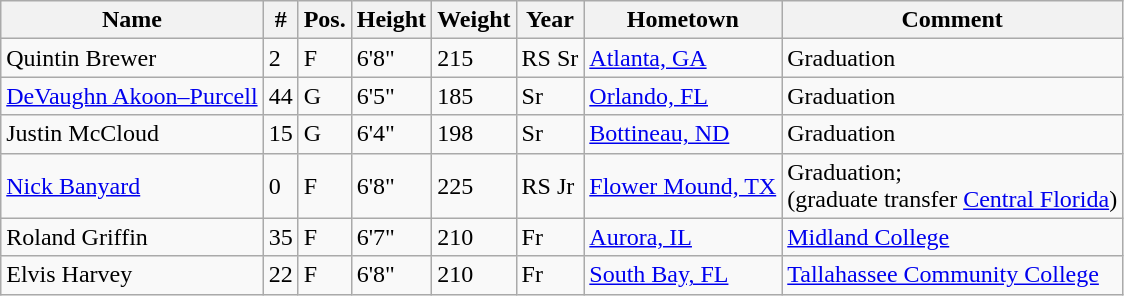<table class="wikitable sortable" border="1">
<tr>
<th>Name</th>
<th>#</th>
<th>Pos.</th>
<th>Height</th>
<th>Weight</th>
<th>Year</th>
<th>Hometown</th>
<th class="unsortable">Comment</th>
</tr>
<tr>
<td>Quintin Brewer</td>
<td>2</td>
<td>F</td>
<td>6'8"</td>
<td>215</td>
<td>RS Sr</td>
<td><a href='#'>Atlanta, GA</a></td>
<td>Graduation</td>
</tr>
<tr>
<td><a href='#'>DeVaughn Akoon–Purcell</a></td>
<td>44</td>
<td>G</td>
<td>6'5"</td>
<td>185</td>
<td>Sr</td>
<td><a href='#'>Orlando, FL</a></td>
<td>Graduation</td>
</tr>
<tr>
<td>Justin McCloud</td>
<td>15</td>
<td>G</td>
<td>6'4"</td>
<td>198</td>
<td>Sr</td>
<td><a href='#'>Bottineau, ND</a></td>
<td>Graduation</td>
</tr>
<tr>
<td><a href='#'>Nick Banyard</a></td>
<td>0</td>
<td>F</td>
<td>6'8"</td>
<td>225</td>
<td>RS Jr</td>
<td><a href='#'>Flower Mound, TX</a></td>
<td>Graduation;<br>(graduate transfer <a href='#'>Central Florida</a>)</td>
</tr>
<tr>
<td>Roland Griffin</td>
<td>35</td>
<td>F</td>
<td>6'7"</td>
<td>210</td>
<td>Fr</td>
<td><a href='#'>Aurora, IL</a></td>
<td><a href='#'>Midland College</a></td>
</tr>
<tr>
<td>Elvis Harvey</td>
<td>22</td>
<td>F</td>
<td>6'8"</td>
<td>210</td>
<td>Fr</td>
<td><a href='#'>South Bay, FL</a></td>
<td><a href='#'>Tallahassee Community College</a></td>
</tr>
</table>
